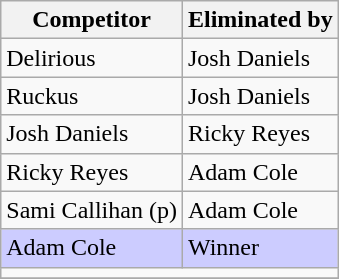<table class="wikitable">
<tr>
<th>Competitor</th>
<th>Eliminated by</th>
</tr>
<tr>
<td>Delirious</td>
<td>Josh Daniels</td>
</tr>
<tr>
<td>Ruckus</td>
<td>Josh Daniels</td>
</tr>
<tr>
<td>Josh Daniels</td>
<td>Ricky Reyes</td>
</tr>
<tr>
<td>Ricky Reyes</td>
<td>Adam Cole</td>
</tr>
<tr>
<td>Sami Callihan (p)</td>
<td>Adam Cole</td>
</tr>
<tr style="background: #CCCCFF;">
<td>Adam Cole</td>
<td>Winner</td>
</tr>
<tr>
<td colspan="2"></td>
</tr>
<tr>
</tr>
</table>
